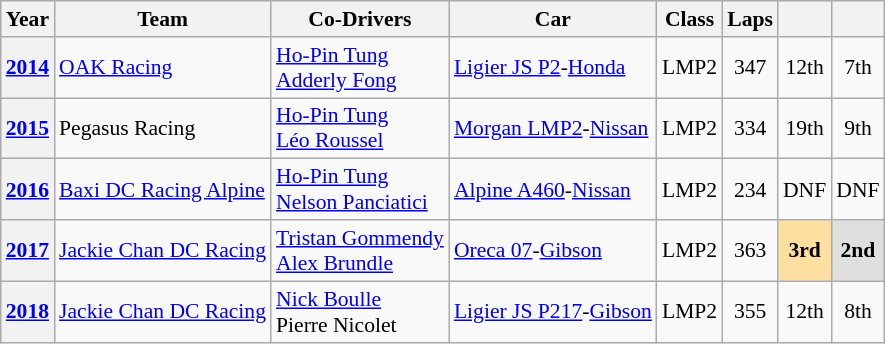<table class="wikitable" style="text-align:center; font-size:90%">
<tr>
<th>Year</th>
<th>Team</th>
<th>Co-Drivers</th>
<th>Car</th>
<th>Class</th>
<th>Laps</th>
<th></th>
<th></th>
</tr>
<tr>
<th><a href='#'>2014</a></th>
<td align="left"> <a href='#'>OAK Racing</a></td>
<td align="left"> <a href='#'>Ho-Pin Tung</a><br> <a href='#'>Adderly Fong</a></td>
<td align="left"><a href='#'>Ligier JS P2</a>-<a href='#'>Honda</a></td>
<td>LMP2</td>
<td>347</td>
<td>12th</td>
<td>7th</td>
</tr>
<tr>
<th><a href='#'>2015</a></th>
<td align="left"> Pegasus Racing</td>
<td align="left"> <a href='#'>Ho-Pin Tung</a><br> <a href='#'>Léo Roussel</a></td>
<td align="left"><a href='#'>Morgan LMP2</a>-<a href='#'>Nissan</a></td>
<td>LMP2</td>
<td>334</td>
<td>19th</td>
<td>9th</td>
</tr>
<tr>
<th><a href='#'>2016</a></th>
<td align="left"> <a href='#'>Baxi DC Racing Alpine</a></td>
<td align="left"> <a href='#'>Ho-Pin Tung</a><br> <a href='#'>Nelson Panciatici</a></td>
<td align="left"><a href='#'>Alpine A460</a>-<a href='#'>Nissan</a></td>
<td>LMP2</td>
<td>234</td>
<td>DNF</td>
<td>DNF</td>
</tr>
<tr>
<th><a href='#'>2017</a></th>
<td align="left"> <a href='#'>Jackie Chan DC Racing</a></td>
<td align="left"> <a href='#'>Tristan Gommendy</a><br> <a href='#'>Alex Brundle</a></td>
<td align="left"><a href='#'>Oreca 07</a>-<a href='#'>Gibson</a></td>
<td>LMP2</td>
<td>363</td>
<td style="background:#FFDF9F;"><strong>3rd</strong></td>
<td style="background:#DFDFDF;"><strong>2nd</strong></td>
</tr>
<tr>
<th><a href='#'>2018</a></th>
<td align="left"> <a href='#'>Jackie Chan DC Racing</a></td>
<td align="left"> <a href='#'>Nick Boulle</a><br> Pierre Nicolet</td>
<td align="left"><a href='#'>Ligier JS P217</a>-<a href='#'>Gibson</a></td>
<td>LMP2</td>
<td>355</td>
<td>12th</td>
<td>8th</td>
</tr>
</table>
